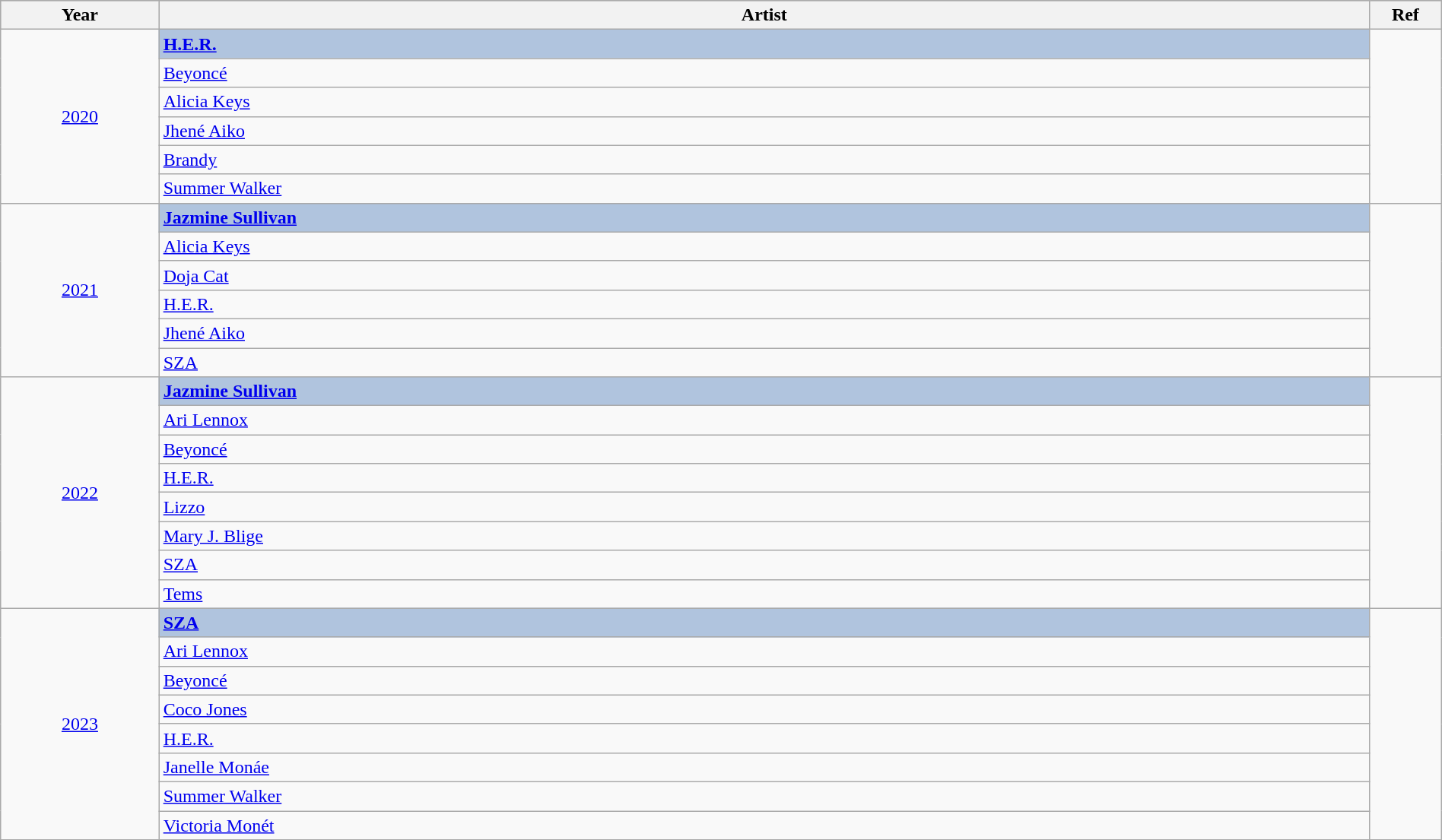<table class="wikitable" style="width:100%;">
<tr style="background:#bebebe;">
<th style="width:11%;">Year</th>
<th style="width:84%;">Artist</th>
<th style="width:5%;">Ref</th>
</tr>
<tr>
<td rowspan="6" align="center"><a href='#'>2020</a></td>
<td style="background:#B0C4DE"><strong><a href='#'>H.E.R.</a></strong></td>
<td rowspan="6" align="center"></td>
</tr>
<tr>
<td><a href='#'>Beyoncé</a></td>
</tr>
<tr>
<td><a href='#'>Alicia Keys</a></td>
</tr>
<tr>
<td><a href='#'>Jhené Aiko</a></td>
</tr>
<tr>
<td><a href='#'>Brandy</a></td>
</tr>
<tr>
<td><a href='#'>Summer Walker</a></td>
</tr>
<tr>
<td rowspan="6" align="center"><a href='#'>2021</a></td>
<td style="background:#B0C4DE"><strong><a href='#'>Jazmine Sullivan</a></strong></td>
<td rowspan="6" align="center"></td>
</tr>
<tr>
<td><a href='#'>Alicia Keys</a></td>
</tr>
<tr>
<td><a href='#'>Doja Cat</a></td>
</tr>
<tr>
<td><a href='#'>H.E.R.</a></td>
</tr>
<tr>
<td><a href='#'>Jhené Aiko</a></td>
</tr>
<tr>
<td><a href='#'>SZA</a></td>
</tr>
<tr>
<td rowspan="8" align="center"><a href='#'>2022</a></td>
<td style="background:#B0C4DE"><strong><a href='#'>Jazmine Sullivan</a></strong></td>
<td rowspan="8" align="center"></td>
</tr>
<tr>
<td><a href='#'>Ari Lennox</a></td>
</tr>
<tr>
<td><a href='#'>Beyoncé</a></td>
</tr>
<tr>
<td><a href='#'>H.E.R.</a></td>
</tr>
<tr>
<td><a href='#'>Lizzo</a></td>
</tr>
<tr>
<td><a href='#'>Mary J. Blige</a></td>
</tr>
<tr>
<td><a href='#'>SZA</a></td>
</tr>
<tr>
<td><a href='#'>Tems</a></td>
</tr>
<tr>
<td rowspan="8" align="center"><a href='#'>2023</a></td>
<td style="background:#B0C4DE"><strong><a href='#'>SZA</a></strong></td>
<td rowspan="8" align="center"></td>
</tr>
<tr>
<td><a href='#'>Ari Lennox</a></td>
</tr>
<tr>
<td><a href='#'>Beyoncé</a></td>
</tr>
<tr>
<td><a href='#'>Coco Jones</a></td>
</tr>
<tr>
<td><a href='#'>H.E.R.</a></td>
</tr>
<tr>
<td><a href='#'>Janelle Monáe</a></td>
</tr>
<tr>
<td><a href='#'>Summer Walker</a></td>
</tr>
<tr>
<td><a href='#'>Victoria Monét</a></td>
</tr>
</table>
